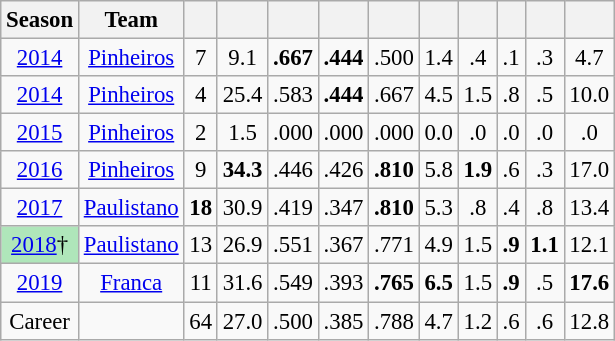<table class="wikitable sortable" style="font-size:95%; text-align:center;">
<tr>
<th>Season</th>
<th>Team</th>
<th></th>
<th></th>
<th></th>
<th></th>
<th></th>
<th></th>
<th></th>
<th></th>
<th></th>
<th></th>
</tr>
<tr>
<td><a href='#'>2014</a></td>
<td><a href='#'>Pinheiros</a></td>
<td>7</td>
<td>9.1</td>
<td><strong>.667</strong></td>
<td><strong>.444</strong></td>
<td>.500</td>
<td>1.4</td>
<td>.4</td>
<td>.1</td>
<td>.3</td>
<td>4.7</td>
</tr>
<tr>
<td><a href='#'>2014</a></td>
<td><a href='#'>Pinheiros</a></td>
<td>4</td>
<td>25.4</td>
<td>.583</td>
<td><strong>.444</strong></td>
<td>.667</td>
<td>4.5</td>
<td>1.5</td>
<td>.8</td>
<td>.5</td>
<td>10.0</td>
</tr>
<tr>
<td><a href='#'>2015</a></td>
<td><a href='#'>Pinheiros</a></td>
<td>2</td>
<td>1.5</td>
<td>.000</td>
<td>.000</td>
<td>.000</td>
<td>0.0</td>
<td>.0</td>
<td>.0</td>
<td>.0</td>
<td>.0</td>
</tr>
<tr>
<td><a href='#'>2016</a></td>
<td><a href='#'>Pinheiros</a></td>
<td>9</td>
<td><strong>34.3</strong></td>
<td>.446</td>
<td>.426</td>
<td><strong>.810</strong></td>
<td>5.8</td>
<td><strong>1.9</strong></td>
<td>.6</td>
<td>.3</td>
<td>17.0</td>
</tr>
<tr>
<td><a href='#'>2017</a></td>
<td><a href='#'>Paulistano</a></td>
<td><strong>18</strong></td>
<td>30.9</td>
<td>.419</td>
<td>.347</td>
<td><strong>.810</strong></td>
<td>5.3</td>
<td>.8</td>
<td>.4</td>
<td>.8</td>
<td>13.4</td>
</tr>
<tr>
<td style="text-align:center;background:#afe6ba;"><a href='#'>2018</a>†</td>
<td><a href='#'>Paulistano</a></td>
<td>13</td>
<td>26.9</td>
<td>.551</td>
<td>.367</td>
<td>.771</td>
<td>4.9</td>
<td>1.5</td>
<td><strong>.9</strong></td>
<td><strong>1.1</strong></td>
<td>12.1</td>
</tr>
<tr>
<td><a href='#'>2019</a></td>
<td><a href='#'>Franca</a></td>
<td>11</td>
<td>31.6</td>
<td>.549</td>
<td>.393</td>
<td><strong>.765</strong></td>
<td><strong>6.5</strong></td>
<td>1.5</td>
<td><strong>.9</strong></td>
<td>.5</td>
<td><strong>17.6</strong></td>
</tr>
<tr>
<td>Career</td>
<td></td>
<td>64</td>
<td>27.0</td>
<td>.500</td>
<td>.385</td>
<td>.788</td>
<td>4.7</td>
<td>1.2</td>
<td>.6</td>
<td>.6</td>
<td>12.8</td>
</tr>
</table>
